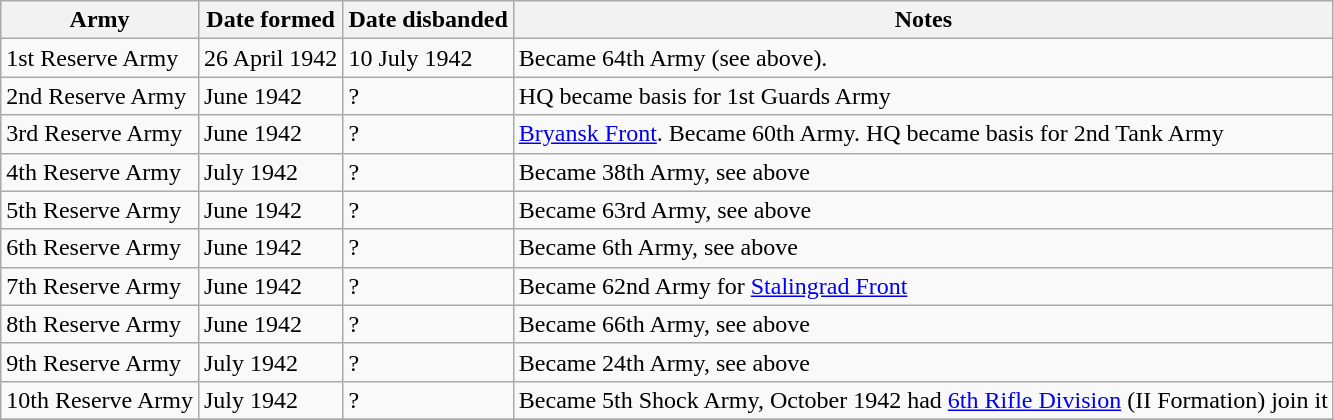<table class="wikitable sortable">
<tr>
<th>Army</th>
<th>Date formed</th>
<th>Date disbanded</th>
<th>Notes</th>
</tr>
<tr>
<td>1st Reserve Army</td>
<td>26 April 1942</td>
<td>10 July 1942</td>
<td>Became 64th Army (see above).</td>
</tr>
<tr>
<td>2nd Reserve Army</td>
<td>June 1942</td>
<td>?</td>
<td>HQ became basis for 1st Guards Army</td>
</tr>
<tr>
<td>3rd Reserve Army</td>
<td>June 1942</td>
<td>?</td>
<td><a href='#'>Bryansk Front</a>. Became 60th Army. HQ became basis for 2nd Tank Army</td>
</tr>
<tr>
<td>4th Reserve Army</td>
<td>July 1942</td>
<td>?</td>
<td>Became 38th Army, see above</td>
</tr>
<tr>
<td>5th Reserve Army</td>
<td>June 1942</td>
<td>?</td>
<td>Became 63rd Army, see above</td>
</tr>
<tr>
<td>6th Reserve Army</td>
<td>June 1942</td>
<td>?</td>
<td>Became 6th Army, see above</td>
</tr>
<tr>
<td>7th Reserve Army</td>
<td>June 1942</td>
<td>?</td>
<td>Became 62nd Army for <a href='#'>Stalingrad Front</a></td>
</tr>
<tr>
<td>8th Reserve Army</td>
<td>June 1942</td>
<td>?</td>
<td>Became 66th Army, see above</td>
</tr>
<tr>
<td>9th Reserve Army</td>
<td>July 1942</td>
<td>?</td>
<td>Became 24th Army, see above</td>
</tr>
<tr>
<td>10th Reserve Army</td>
<td>July 1942</td>
<td>?</td>
<td>Became 5th Shock Army, October 1942 had <a href='#'>6th Rifle Division</a> (II Formation) join it </td>
</tr>
<tr>
</tr>
</table>
